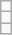<table class="wikitable">
<tr>
<td></td>
</tr>
<tr>
<td></td>
</tr>
<tr>
<td></td>
</tr>
</table>
